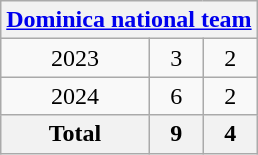<table class="wikitable" style="text-align:center">
<tr>
<th colspan=3><a href='#'>Dominica national team</a></th>
</tr>
<tr>
<td>2023</td>
<td>3</td>
<td>2</td>
</tr>
<tr>
<td>2024</td>
<td>6</td>
<td>2</td>
</tr>
<tr>
<th>Total</th>
<th>9</th>
<th>4</th>
</tr>
</table>
